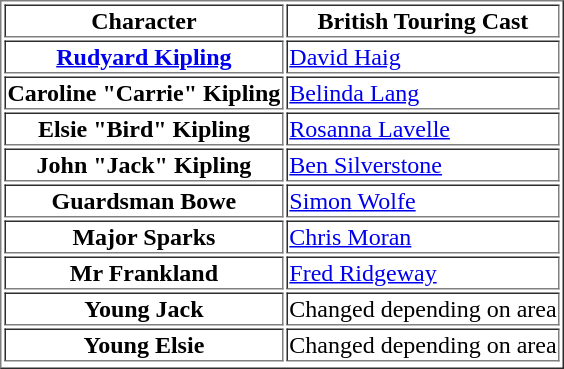<table border="1">
<tr>
<th>Character</th>
<th>British Touring Cast</th>
</tr>
<tr>
<th><a href='#'>Rudyard Kipling</a></th>
<td><a href='#'>David Haig</a></td>
</tr>
<tr>
<th>Caroline "Carrie" Kipling</th>
<td><a href='#'>Belinda Lang</a></td>
</tr>
<tr>
<th>Elsie "Bird" Kipling</th>
<td><a href='#'>Rosanna Lavelle</a></td>
</tr>
<tr>
<th>John "Jack" Kipling</th>
<td><a href='#'>Ben Silverstone</a></td>
</tr>
<tr>
<th>Guardsman Bowe</th>
<td><a href='#'>Simon Wolfe</a></td>
</tr>
<tr>
<th>Major Sparks</th>
<td><a href='#'>Chris Moran</a></td>
</tr>
<tr>
<th>Mr Frankland</th>
<td><a href='#'>Fred Ridgeway</a></td>
</tr>
<tr>
<th>Young Jack</th>
<td>Changed depending on area</td>
</tr>
<tr>
<th>Young Elsie</th>
<td>Changed depending on area</td>
</tr>
<tr>
</tr>
</table>
